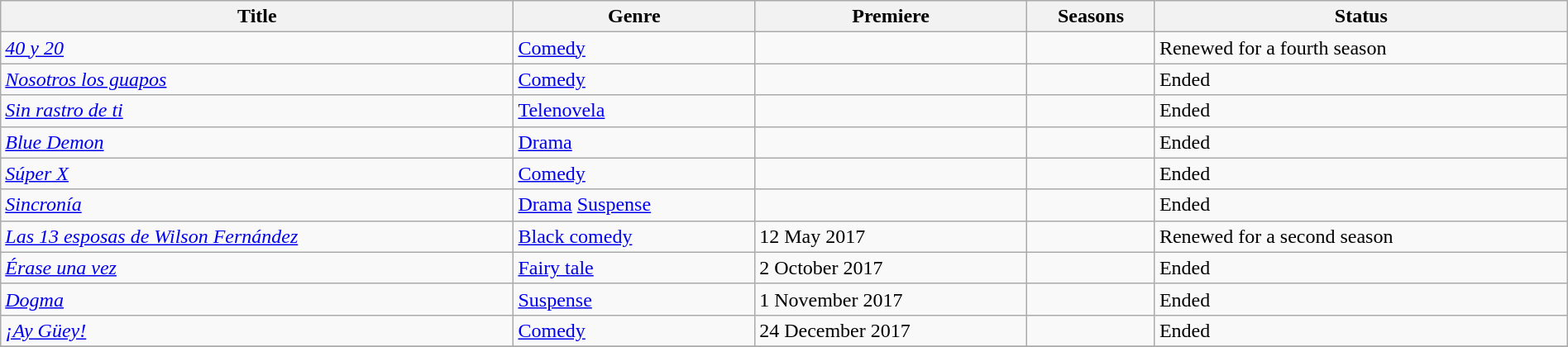<table class="wikitable sortable" style="width:100%;">
<tr>
<th>Title</th>
<th>Genre</th>
<th>Premiere</th>
<th>Seasons</th>
<th>Status</th>
</tr>
<tr>
<td><em><a href='#'>40 y 20</a></em></td>
<td><a href='#'>Comedy</a></td>
<td></td>
<td></td>
<td>Renewed for a fourth season</td>
</tr>
<tr>
<td><em><a href='#'>Nosotros los guapos</a></em></td>
<td><a href='#'>Comedy</a></td>
<td></td>
<td></td>
<td>Ended</td>
</tr>
<tr>
<td><em><a href='#'>Sin rastro de ti</a></em></td>
<td><a href='#'>Telenovela</a></td>
<td></td>
<td></td>
<td>Ended</td>
</tr>
<tr>
<td><em><a href='#'>Blue Demon</a></em></td>
<td><a href='#'>Drama</a></td>
<td></td>
<td></td>
<td>Ended</td>
</tr>
<tr>
<td><em><a href='#'>Súper X</a></em></td>
<td><a href='#'>Comedy</a></td>
<td></td>
<td></td>
<td>Ended</td>
</tr>
<tr>
<td><em><a href='#'>Sincronía</a></em></td>
<td><a href='#'>Drama</a> <a href='#'>Suspense</a></td>
<td></td>
<td></td>
<td>Ended</td>
</tr>
<tr>
<td><em><a href='#'>Las 13 esposas de Wilson Fernández</a></em></td>
<td><a href='#'>Black comedy</a></td>
<td>12 May 2017</td>
<td></td>
<td>Renewed for a second season</td>
</tr>
<tr>
<td><em><a href='#'>Érase una vez</a></em></td>
<td><a href='#'>Fairy tale</a></td>
<td>2 October 2017</td>
<td></td>
<td>Ended</td>
</tr>
<tr>
<td><em><a href='#'>Dogma</a></em></td>
<td><a href='#'>Suspense</a></td>
<td>1 November 2017</td>
<td></td>
<td>Ended</td>
</tr>
<tr>
<td><em><a href='#'>¡Ay Güey!</a></em></td>
<td><a href='#'>Comedy</a></td>
<td>24 December 2017</td>
<td></td>
<td>Ended</td>
</tr>
<tr>
</tr>
</table>
